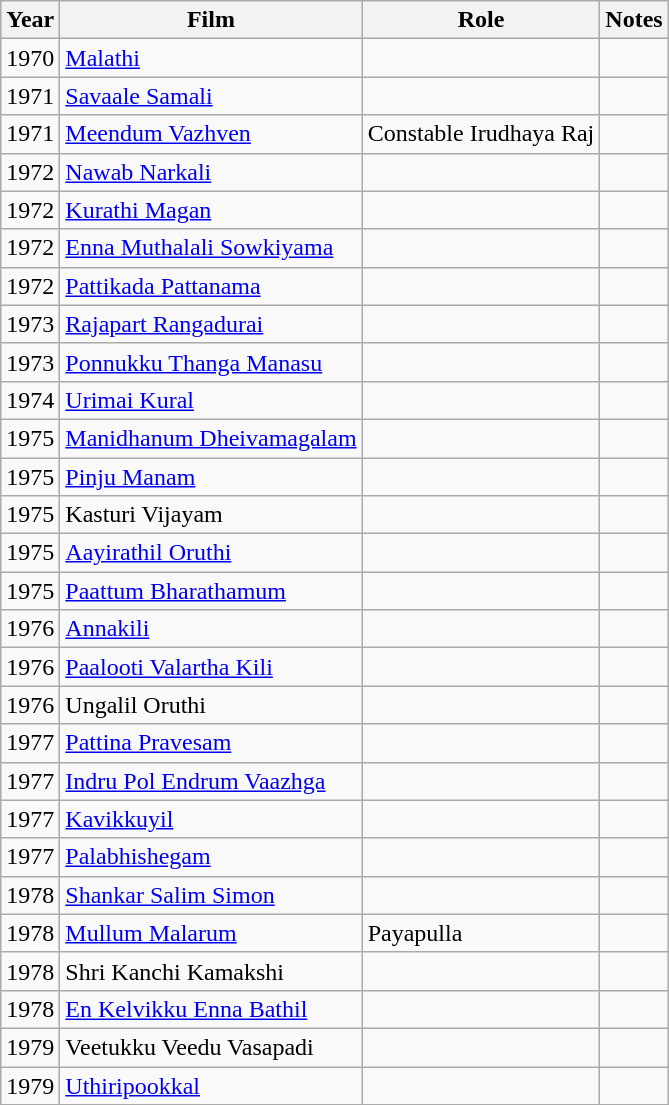<table class="wikitable">
<tr>
<th>Year</th>
<th>Film</th>
<th>Role</th>
<th>Notes</th>
</tr>
<tr>
<td>1970</td>
<td><a href='#'>Malathi</a></td>
<td></td>
<td></td>
</tr>
<tr>
<td>1971</td>
<td><a href='#'>Savaale Samali</a></td>
<td></td>
<td></td>
</tr>
<tr>
<td>1971</td>
<td><a href='#'>Meendum Vazhven</a></td>
<td>Constable Irudhaya Raj</td>
<td></td>
</tr>
<tr>
<td>1972</td>
<td><a href='#'>Nawab Narkali</a></td>
<td></td>
<td></td>
</tr>
<tr>
<td>1972</td>
<td><a href='#'>Kurathi Magan</a></td>
<td></td>
<td></td>
</tr>
<tr>
<td>1972</td>
<td><a href='#'>Enna Muthalali Sowkiyama</a></td>
<td></td>
<td></td>
</tr>
<tr>
<td>1972</td>
<td><a href='#'>Pattikada Pattanama</a></td>
<td></td>
<td></td>
</tr>
<tr>
<td>1973</td>
<td><a href='#'>Rajapart Rangadurai</a></td>
<td></td>
<td></td>
</tr>
<tr>
<td>1973</td>
<td><a href='#'>Ponnukku Thanga Manasu</a></td>
<td></td>
<td></td>
</tr>
<tr>
<td>1974</td>
<td><a href='#'>Urimai Kural</a></td>
<td></td>
<td></td>
</tr>
<tr>
<td>1975</td>
<td><a href='#'>Manidhanum Dheivamagalam</a></td>
<td></td>
<td></td>
</tr>
<tr>
<td>1975</td>
<td><a href='#'>Pinju Manam</a></td>
<td></td>
<td></td>
</tr>
<tr>
<td>1975</td>
<td>Kasturi Vijayam</td>
<td></td>
<td></td>
</tr>
<tr>
<td>1975</td>
<td><a href='#'>Aayirathil Oruthi</a></td>
<td></td>
<td></td>
</tr>
<tr>
<td>1975</td>
<td><a href='#'>Paattum Bharathamum</a></td>
<td></td>
<td></td>
</tr>
<tr>
<td>1976</td>
<td><a href='#'>Annakili</a></td>
<td></td>
<td></td>
</tr>
<tr>
<td>1976</td>
<td><a href='#'>Paalooti Valartha Kili</a></td>
<td></td>
<td></td>
</tr>
<tr>
<td>1976</td>
<td>Ungalil Oruthi</td>
<td></td>
<td></td>
</tr>
<tr>
<td>1977</td>
<td><a href='#'>Pattina Pravesam</a></td>
<td></td>
<td></td>
</tr>
<tr>
<td>1977</td>
<td><a href='#'>Indru Pol Endrum Vaazhga</a></td>
<td></td>
<td></td>
</tr>
<tr>
<td>1977</td>
<td><a href='#'>Kavikkuyil</a></td>
<td></td>
<td></td>
</tr>
<tr>
<td>1977</td>
<td><a href='#'>Palabhishegam</a></td>
<td></td>
<td></td>
</tr>
<tr>
<td>1978</td>
<td><a href='#'>Shankar Salim Simon</a></td>
<td></td>
<td></td>
</tr>
<tr>
<td>1978</td>
<td><a href='#'>Mullum Malarum</a></td>
<td>Payapulla</td>
<td></td>
</tr>
<tr>
<td>1978</td>
<td>Shri Kanchi Kamakshi</td>
<td></td>
<td></td>
</tr>
<tr>
<td>1978</td>
<td><a href='#'>En Kelvikku Enna Bathil</a></td>
<td></td>
<td></td>
</tr>
<tr>
<td>1979</td>
<td>Veetukku Veedu Vasapadi</td>
<td></td>
<td></td>
</tr>
<tr>
<td>1979</td>
<td><a href='#'>Uthiripookkal</a></td>
<td></td>
<td></td>
</tr>
<tr>
</tr>
</table>
